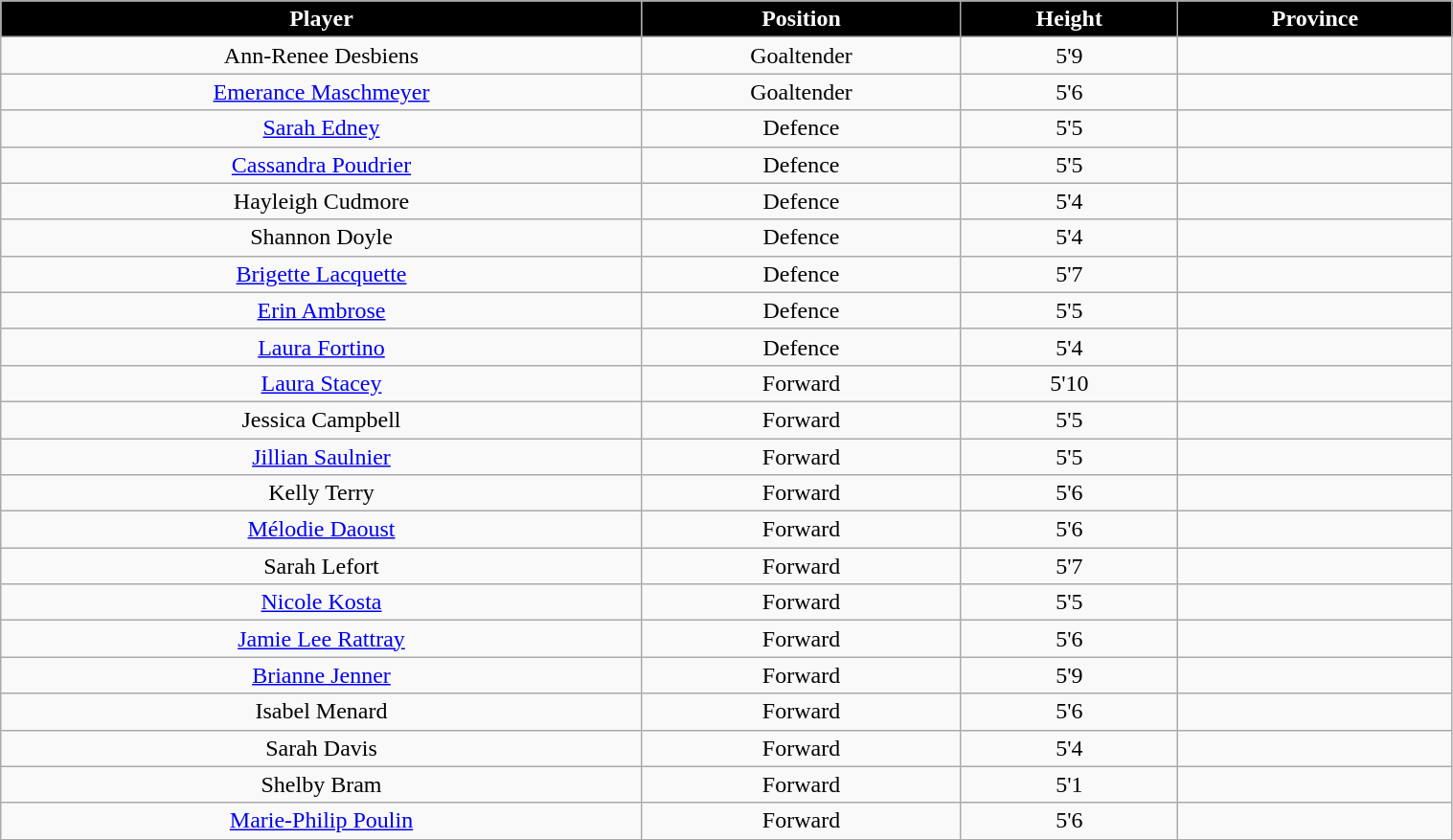<table class="wikitable" width="80%">
<tr align="center"  style=" background:black; color:#FFFFFF;">
<td><strong>Player</strong></td>
<td><strong>Position</strong></td>
<td><strong>Height</strong></td>
<td><strong>Province</strong></td>
</tr>
<tr align="center" bgcolor="">
<td>Ann-Renee Desbiens</td>
<td>Goaltender</td>
<td>5'9</td>
<td></td>
</tr>
<tr align="center" bgcolor="">
<td><a href='#'>Emerance Maschmeyer</a></td>
<td>Goaltender</td>
<td>5'6</td>
<td></td>
</tr>
<tr align="center" bgcolor="">
<td><a href='#'>Sarah Edney</a></td>
<td>Defence</td>
<td>5'5</td>
<td></td>
</tr>
<tr align="center" bgcolor="">
<td><a href='#'>Cassandra Poudrier</a></td>
<td>Defence</td>
<td>5'5</td>
<td></td>
</tr>
<tr align="center" bgcolor="">
<td>Hayleigh Cudmore</td>
<td>Defence</td>
<td>5'4</td>
<td></td>
</tr>
<tr align="center" bgcolor="">
<td>Shannon Doyle</td>
<td>Defence</td>
<td>5'4</td>
<td></td>
</tr>
<tr align="center" bgcolor="">
<td><a href='#'>Brigette Lacquette</a></td>
<td>Defence</td>
<td>5'7</td>
<td></td>
</tr>
<tr align="center" bgcolor="">
<td><a href='#'>Erin Ambrose</a></td>
<td>Defence</td>
<td>5'5</td>
<td></td>
</tr>
<tr align="center" bgcolor="">
<td><a href='#'>Laura Fortino</a></td>
<td>Defence</td>
<td>5'4</td>
<td></td>
</tr>
<tr align="center" bgcolor="">
<td><a href='#'>Laura Stacey</a></td>
<td>Forward</td>
<td>5'10</td>
<td></td>
</tr>
<tr align="center" bgcolor="">
<td>Jessica Campbell</td>
<td>Forward</td>
<td>5'5</td>
<td></td>
</tr>
<tr align="center" bgcolor="">
<td><a href='#'>Jillian Saulnier</a></td>
<td>Forward</td>
<td>5'5</td>
<td></td>
</tr>
<tr align="center" bgcolor="">
<td>Kelly Terry</td>
<td>Forward</td>
<td>5'6</td>
<td></td>
</tr>
<tr align="center" bgcolor="">
<td><a href='#'>Mélodie Daoust</a></td>
<td>Forward</td>
<td>5'6</td>
<td></td>
</tr>
<tr align="center" bgcolor="">
<td>Sarah Lefort</td>
<td>Forward</td>
<td>5'7</td>
<td></td>
</tr>
<tr align="center" bgcolor="">
<td><a href='#'>Nicole Kosta</a></td>
<td>Forward</td>
<td>5'5</td>
<td></td>
</tr>
<tr align="center" bgcolor="">
<td><a href='#'>Jamie Lee Rattray</a></td>
<td>Forward</td>
<td>5'6</td>
<td></td>
</tr>
<tr align="center" bgcolor="">
<td><a href='#'>Brianne Jenner</a></td>
<td>Forward</td>
<td>5'9</td>
<td></td>
</tr>
<tr align="center" bgcolor="">
<td>Isabel Menard</td>
<td>Forward</td>
<td>5'6</td>
<td></td>
</tr>
<tr align="center" bgcolor="">
<td>Sarah Davis</td>
<td>Forward</td>
<td>5'4</td>
<td></td>
</tr>
<tr align="center" bgcolor="">
<td>Shelby Bram</td>
<td>Forward</td>
<td>5'1</td>
<td></td>
</tr>
<tr align="center" bgcolor="">
<td><a href='#'>Marie-Philip Poulin</a></td>
<td>Forward</td>
<td>5'6</td>
<td></td>
</tr>
</table>
